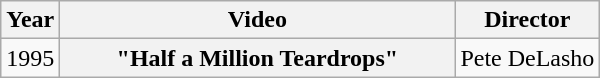<table class="wikitable plainrowheaders">
<tr>
<th>Year</th>
<th style="width:16em;">Video</th>
<th>Director</th>
</tr>
<tr>
<td>1995</td>
<th scope="row">"Half a Million Teardrops"</th>
<td>Pete DeLasho</td>
</tr>
</table>
